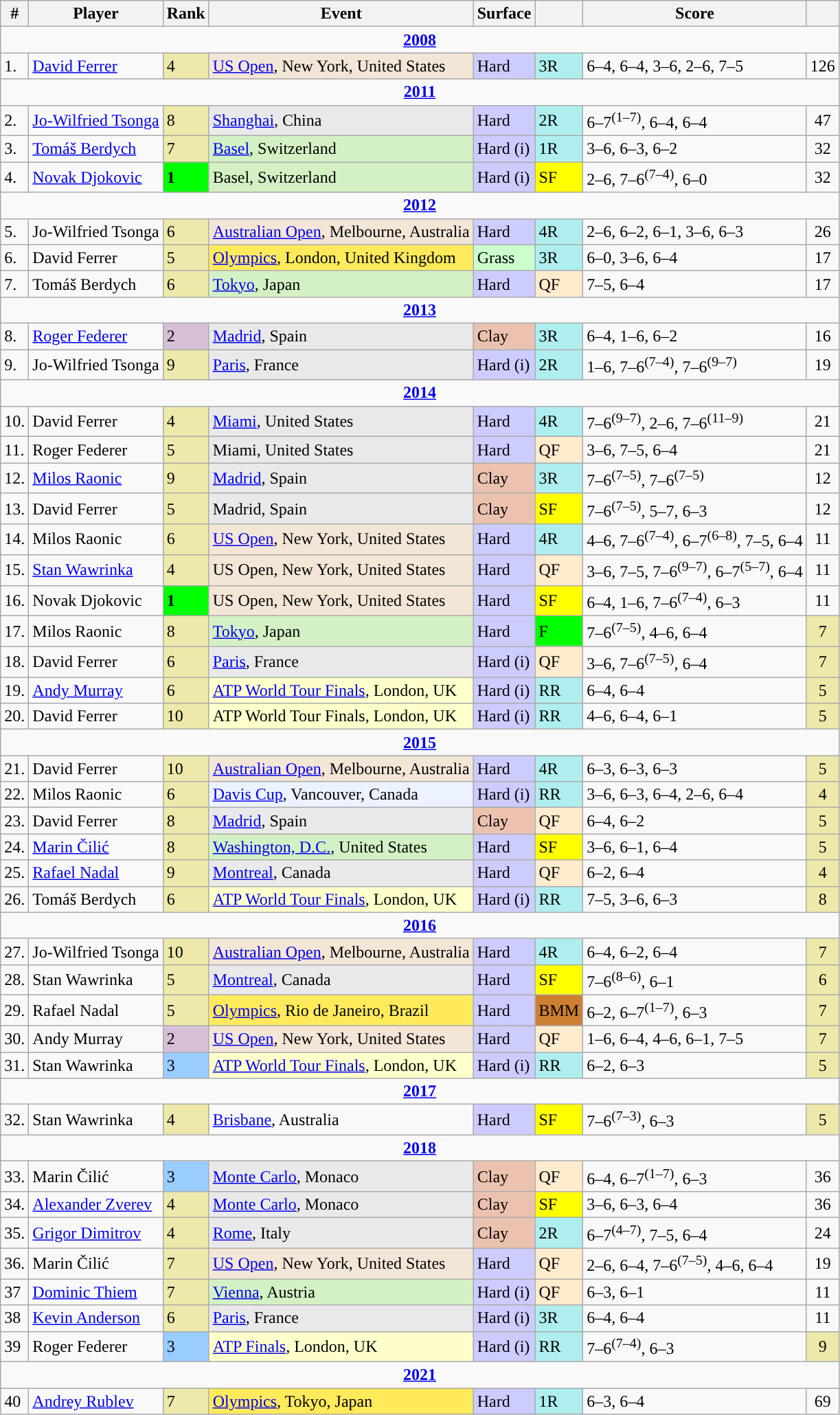<table class="wikitable sortable">
<tr>
<th>#</th>
<th>Player</th>
<th>Rank</th>
<th>Event</th>
<th>Surface</th>
<th></th>
<th>Score</th>
<th></th>
</tr>
<tr>
<td colspan=8 style=text-align:center><strong><a href='#'>2008</a></strong></td>
</tr>
<tr>
<td>1.</td>
<td> <a href='#'>David Ferrer</a></td>
<td bgcolor=EEE8AA>4</td>
<td bgcolor=f3e6d7><a href='#'>US Open</a>, New York, United States</td>
<td bgcolor=ccccff>Hard</td>
<td bgcolor=afeeee>3R</td>
<td>6–4, 6–4, 3–6, 2–6, 7–5</td>
<td style=text-align:center>126</td>
</tr>
<tr>
<td colspan=8 style=text-align:center><strong><a href='#'>2011</a></strong></td>
</tr>
<tr>
<td>2.</td>
<td> <a href='#'>Jo-Wilfried Tsonga</a></td>
<td bgcolor=EEE8AA>8</td>
<td bgcolor=e9e9e9><a href='#'>Shanghai</a>, China</td>
<td bgcolor=ccccff>Hard</td>
<td bgcolor=afeeee>2R</td>
<td>6–7<sup>(1–7)</sup>, 6–4, 6–4</td>
<td style=text-align:center>47</td>
</tr>
<tr>
<td>3.</td>
<td> <a href='#'>Tomáš Berdych</a></td>
<td bgcolor=EEE8AA>7</td>
<td bgcolor=d4f1c5><a href='#'>Basel</a>, Switzerland</td>
<td bgcolor=CCCCFF>Hard (i)</td>
<td bgcolor=afeeee>1R</td>
<td>3–6, 6–3, 6–2</td>
<td style=text-align:center>32</td>
</tr>
<tr>
<td>4.</td>
<td> <a href='#'>Novak Djokovic</a></td>
<td bgcolor=lime><strong>1</strong></td>
<td bgcolor=d4f1c5>Basel, Switzerland</td>
<td bgcolor=CCCCFF>Hard (i)</td>
<td bgcolor=yellow>SF</td>
<td>2–6, 7–6<sup>(7–4)</sup>, 6–0</td>
<td style=text-align:center>32</td>
</tr>
<tr>
<td colspan=8 style=text-align:center><strong><a href='#'>2012</a></strong></td>
</tr>
<tr>
<td>5.</td>
<td> Jo-Wilfried Tsonga</td>
<td bgcolor=EEE8AA>6</td>
<td bgcolor=f3e6d7><a href='#'>Australian Open</a>, Melbourne, Australia</td>
<td bgcolor=CCCCFF>Hard</td>
<td bgcolor=afeeee>4R</td>
<td>2–6, 6–2, 6–1, 3–6, 6–3</td>
<td style=text-align:center>26</td>
</tr>
<tr>
<td>6.</td>
<td> David Ferrer</td>
<td bgcolor=EEE8AA>5</td>
<td bgcolor=ffea5c><a href='#'>Olympics</a>, London, United Kingdom</td>
<td bgcolor=CCFFCC>Grass</td>
<td bgcolor=afeeee>3R</td>
<td>6–0, 3–6, 6–4</td>
<td style=text-align:center>17</td>
</tr>
<tr>
<td>7.</td>
<td> Tomáš Berdych</td>
<td bgcolor=EEE8AA>6</td>
<td bgcolor=d4f1c5><a href='#'>Tokyo</a>, Japan</td>
<td bgcolor=CCCCFF>Hard</td>
<td bgcolor=ffebcd>QF</td>
<td>7–5, 6–4</td>
<td style=text-align:center>17</td>
</tr>
<tr>
<td colspan=8 style=text-align:center><strong><a href='#'>2013</a></strong></td>
</tr>
<tr>
<td>8.</td>
<td> <a href='#'>Roger Federer</a></td>
<td bgcolor=thistle>2</td>
<td bgcolor=e9e9e9><a href='#'>Madrid</a>, Spain</td>
<td bgcolor=EBC2AF>Clay</td>
<td bgcolor=afeeee>3R</td>
<td>6–4, 1–6, 6–2</td>
<td style=text-align:center>16</td>
</tr>
<tr>
<td>9.</td>
<td> Jo-Wilfried Tsonga</td>
<td bgcolor=EEE8AA>9</td>
<td bgcolor=e9e9e9><a href='#'>Paris</a>, France</td>
<td bgcolor=CCCCFF>Hard (i)</td>
<td bgcolor=afeeee>2R</td>
<td>1–6, 7–6<sup>(7–4)</sup>, 7–6<sup>(9–7)</sup></td>
<td style=text-align:center>19</td>
</tr>
<tr>
<td colspan=8 style=text-align:center><strong><a href='#'>2014</a></strong></td>
</tr>
<tr>
<td>10.</td>
<td> David Ferrer</td>
<td bgcolor=EEE8AA>4</td>
<td bgcolor=e9e9e9><a href='#'>Miami</a>, United States</td>
<td bgcolor=ccccff>Hard</td>
<td bgcolor=afeeee>4R</td>
<td>7–6<sup>(9–7)</sup>, 2–6, 7–6<sup>(11–9)</sup></td>
<td style=text-align:center>21</td>
</tr>
<tr>
<td>11.</td>
<td> Roger Federer</td>
<td bgcolor=EEE8AA>5</td>
<td bgcolor=e9e9e9>Miami, United States</td>
<td bgcolor=ccccff>Hard</td>
<td bgcolor=ffebcd>QF</td>
<td>3–6, 7–5, 6–4</td>
<td style=text-align:center>21</td>
</tr>
<tr>
<td>12.</td>
<td> <a href='#'>Milos Raonic</a></td>
<td bgcolor=EEE8AA>9</td>
<td bgcolor=e9e9e9><a href='#'>Madrid</a>, Spain</td>
<td bgcolor=EBC2AF>Clay</td>
<td bgcolor=afeeee>3R</td>
<td>7–6<sup>(7–5)</sup>, 7–6<sup>(7–5)</sup></td>
<td style=text-align:center>12</td>
</tr>
<tr>
<td>13.</td>
<td> David Ferrer</td>
<td bgcolor=EEE8AA>5</td>
<td bgcolor=e9e9e9>Madrid, Spain</td>
<td bgcolor=EBC2AF>Clay</td>
<td bgcolor=yellow>SF</td>
<td>7–6<sup>(7–5)</sup>, 5–7, 6–3</td>
<td style=text-align:center>12</td>
</tr>
<tr>
<td>14.</td>
<td> Milos Raonic</td>
<td bgcolor=EEE8AA>6</td>
<td bgcolor=f3e6d7><a href='#'>US Open</a>, New York, United States</td>
<td bgcolor=ccccff>Hard</td>
<td bgcolor=afeeee>4R</td>
<td>4–6, 7–6<sup>(7–4)</sup>, 6–7<sup>(6–8)</sup>, 7–5, 6–4</td>
<td style=text-align:center>11</td>
</tr>
<tr>
<td>15.</td>
<td> <a href='#'>Stan Wawrinka</a></td>
<td bgcolor=EEE8AA>4</td>
<td bgcolor=f3e6d7>US Open, New York, United States</td>
<td bgcolor=ccccff>Hard</td>
<td bgcolor=ffebcd>QF</td>
<td>3–6, 7–5, 7–6<sup>(9–7)</sup>, 6–7<sup>(5–7)</sup>, 6–4</td>
<td style=text-align:center>11</td>
</tr>
<tr>
<td>16.</td>
<td> Novak Djokovic</td>
<td bgcolor=lime><strong>1</strong></td>
<td bgcolor=f3e6d7>US Open, New York, United States</td>
<td bgcolor=ccccff>Hard</td>
<td bgcolor=yellow>SF</td>
<td>6–4, 1–6, 7–6<sup>(7–4)</sup>, 6–3</td>
<td style=text-align:center>11</td>
</tr>
<tr>
<td>17.</td>
<td> Milos Raonic</td>
<td bgcolor=EEE8AA>8</td>
<td bgcolor=d4f1c5><a href='#'>Tokyo</a>, Japan</td>
<td bgcolor=CCCCFF>Hard</td>
<td bgcolor=lime>F</td>
<td>7–6<sup>(7–5)</sup>, 4–6, 6–4</td>
<td style="text-align:center; background:#eee8aa;">7</td>
</tr>
<tr>
<td>18.</td>
<td> David Ferrer</td>
<td bgcolor=EEE8AA>6</td>
<td bgcolor=e9e9e9><a href='#'>Paris</a>, France</td>
<td bgcolor=CCCCFF>Hard (i)</td>
<td bgcolor=ffebcd>QF</td>
<td>3–6, 7–6<sup>(7–5)</sup>, 6–4</td>
<td style="text-align:center; background:#eee8aa;">7</td>
</tr>
<tr>
<td>19.</td>
<td> <a href='#'>Andy Murray</a></td>
<td bgcolor=EEE8AA>6</td>
<td bgcolor=ffffcc><a href='#'>ATP World Tour Finals</a>, London, UK</td>
<td style="background:#ccf;">Hard (i)</td>
<td bgcolor=afeeee>RR</td>
<td>6–4, 6–4</td>
<td style="text-align:center; background:#eee8aa;">5</td>
</tr>
<tr>
<td>20.</td>
<td> David Ferrer</td>
<td bgcolor=EEE8AA>10</td>
<td bgcolor=ffffcc>ATP World Tour Finals, London, UK</td>
<td style="background:#ccf;">Hard (i)</td>
<td bgcolor=afeeee>RR</td>
<td>4–6, 6–4, 6–1</td>
<td style="text-align:center; background:#eee8aa;">5</td>
</tr>
<tr>
<td colspan=8 style=text-align:center><strong><a href='#'>2015</a></strong></td>
</tr>
<tr>
<td>21.</td>
<td> David Ferrer</td>
<td bgcolor=EEE8AA>10</td>
<td bgcolor=f3e6d7><a href='#'>Australian Open</a>, Melbourne, Australia</td>
<td bgcolor=ccccff>Hard</td>
<td bgcolor=afeeee>4R</td>
<td>6–3, 6–3, 6–3</td>
<td style="text-align:center; background:#eee8aa;">5</td>
</tr>
<tr>
<td>22.</td>
<td> Milos Raonic</td>
<td bgcolor=EEE8AA>6</td>
<td bgcolor=ecf2ff><a href='#'>Davis Cup</a>, Vancouver, Canada</td>
<td bgcolor=ccccff>Hard (i)</td>
<td bgcolor=afeeee>RR</td>
<td>3–6, 6–3, 6–4, 2–6, 6–4</td>
<td style="text-align:center; background:#eee8aa;">4</td>
</tr>
<tr>
<td>23.</td>
<td> David Ferrer</td>
<td bgcolor=EEE8AA>8</td>
<td bgcolor=e9e9e9><a href='#'>Madrid</a>, Spain</td>
<td bgcolor=EBC2AF>Clay</td>
<td bgcolor=ffebcd>QF</td>
<td>6–4, 6–2</td>
<td style="text-align:center; background:#eee8aa;">5</td>
</tr>
<tr>
<td>24.</td>
<td> <a href='#'>Marin Čilić</a></td>
<td bgcolor=EEE8AA>8</td>
<td bgcolor=d4f1c5><a href='#'>Washington, D.C.</a>, United States</td>
<td bgcolor=ccccff>Hard</td>
<td bgcolor=yellow>SF</td>
<td>3–6, 6–1, 6–4</td>
<td style="text-align:center; background:#eee8aa;">5</td>
</tr>
<tr>
<td>25.</td>
<td> <a href='#'>Rafael Nadal</a></td>
<td bgcolor=EEE8AA>9</td>
<td bgcolor=e9e9e9><a href='#'>Montreal</a>, Canada</td>
<td bgcolor=ccccff>Hard</td>
<td bgcolor=ffebcd>QF</td>
<td>6–2, 6–4</td>
<td style="text-align:center; background:#eee8aa;">4</td>
</tr>
<tr>
<td>26.</td>
<td> Tomáš Berdych</td>
<td bgcolor=EEE8AA>6</td>
<td bgcolor=ffffcc><a href='#'>ATP World Tour Finals</a>, London, UK</td>
<td bgcolor=CCCCFF>Hard (i)</td>
<td bgcolor=afeeee>RR</td>
<td>7–5, 3–6, 6–3</td>
<td style="text-align:center; background:#eee8aa;">8</td>
</tr>
<tr>
<td colspan=8 style=text-align:center><strong><a href='#'>2016</a></strong></td>
</tr>
<tr>
<td>27.</td>
<td> Jo-Wilfried Tsonga</td>
<td bgcolor=EEE8AA>10</td>
<td bgcolor=f3e6d7><a href='#'>Australian Open</a>, Melbourne, Australia</td>
<td bgcolor=ccccff>Hard</td>
<td bgcolor=afeeee>4R</td>
<td>6–4, 6–2, 6–4</td>
<td style="text-align:center; background:#eee8aa;">7</td>
</tr>
<tr>
<td>28.</td>
<td> Stan Wawrinka</td>
<td bgcolor=EEE8AA>5</td>
<td bgcolor=e9e9e9><a href='#'>Montreal</a>, Canada</td>
<td bgcolor=ccccff>Hard</td>
<td bgcolor=yellow>SF</td>
<td>7–6<sup>(8–6)</sup>, 6–1</td>
<td style="text-align:center; background:#eee8aa;">6</td>
</tr>
<tr>
<td>29.</td>
<td> Rafael Nadal</td>
<td bgcolor=eee8aa>5</td>
<td bgcolor=ffea5c><a href='#'>Olympics</a>, Rio de Janeiro, Brazil</td>
<td bgcolor=ccccff>Hard</td>
<td bgcolor=cd7f32>BMM</td>
<td>6–2, 6–7<sup>(1–7)</sup>, 6–3</td>
<td style="text-align:center; background:#eee8aa;">7</td>
</tr>
<tr>
<td>30.</td>
<td> Andy Murray</td>
<td bgcolor=thistle>2</td>
<td bgcolor=f3e6d7><a href='#'>US Open</a>, New York, United States</td>
<td bgcolor=ccccff>Hard</td>
<td bgcolor=ffebcd>QF</td>
<td>1–6, 6–4, 4–6, 6–1, 7–5</td>
<td style="text-align:center; background:#eee8aa;">7</td>
</tr>
<tr>
<td>31.</td>
<td> Stan Wawrinka</td>
<td bgcolor=99ccff>3</td>
<td bgcolor=ffffcc><a href='#'>ATP World Tour Finals</a>, London, UK</td>
<td bgcolor=CCCCFF>Hard (i)</td>
<td bgcolor=afeeee>RR</td>
<td>6–2, 6–3</td>
<td style="text-align:center; background:#eee8aa;">5</td>
</tr>
<tr>
<td colspan=8 style=text-align:center><strong><a href='#'>2017</a></strong></td>
</tr>
<tr>
<td>32.</td>
<td> Stan Wawrinka</td>
<td bgcolor=EEE8AA>4</td>
<td><a href='#'>Brisbane</a>, Australia</td>
<td bgcolor=CCCCFF>Hard</td>
<td bgcolor=yellow>SF</td>
<td>7–6<sup>(7–3)</sup>, 6–3</td>
<td style="text-align:center; background:#eee8aa;">5</td>
</tr>
<tr>
<td colspan=8 style=text-align:center><strong><a href='#'>2018</a></strong></td>
</tr>
<tr>
<td>33.</td>
<td> Marin Čilić</td>
<td bgcolor=99ccff>3</td>
<td bgcolor=e9e9e9><a href='#'>Monte Carlo</a>, Monaco</td>
<td style="background:#ebc2af;">Clay</td>
<td bgcolor=ffebcd>QF</td>
<td>6–4, 6–7<sup>(1–7)</sup>, 6–3</td>
<td style=text-align:center>36</td>
</tr>
<tr>
<td>34.</td>
<td> <a href='#'>Alexander Zverev</a></td>
<td bgcolor=EEE8AA>4</td>
<td bgcolor=e9e9e9><a href='#'>Monte Carlo</a>, Monaco</td>
<td style="background:#ebc2af;">Clay</td>
<td bgcolor=yellow>SF</td>
<td>3–6, 6–3, 6–4</td>
<td style=text-align:center>36</td>
</tr>
<tr>
<td>35.</td>
<td> <a href='#'>Grigor Dimitrov</a></td>
<td bgcolor=EEE8AA>4</td>
<td bgcolor=e9e9e9><a href='#'>Rome</a>, Italy</td>
<td bgcolor=ebc2af>Clay</td>
<td bgcolor=afeeee>2R</td>
<td>6–7<sup>(4–7)</sup>, 7–5, 6–4</td>
<td style=text-align:center>24</td>
</tr>
<tr>
<td>36.</td>
<td> Marin Čilić</td>
<td bgcolor=EEE8AA>7</td>
<td bgcolor=f3e6d7><a href='#'>US Open</a>, New York, United States</td>
<td bgcolor=ccccff>Hard</td>
<td bgcolor=ffebcd>QF</td>
<td>2–6, 6–4, 7–6<sup>(7–5)</sup>, 4–6, 6–4</td>
<td style=text-align:center>19</td>
</tr>
<tr>
<td>37</td>
<td> <a href='#'>Dominic Thiem</a></td>
<td bgcolor=EEE8AA>7</td>
<td bgcolor=d4f1c5><a href='#'>Vienna</a>, Austria</td>
<td bgcolor=ccccff>Hard (i)</td>
<td bgcolor=ffebcd>QF</td>
<td>6–3, 6–1</td>
<td style=text-align:center>11</td>
</tr>
<tr>
<td>38</td>
<td> <a href='#'>Kevin Anderson</a></td>
<td bgcolor=EEE8AA>6</td>
<td bgcolor=e9e9e9><a href='#'>Paris</a>, France</td>
<td bgcolor=ccccff>Hard (i)</td>
<td bgcolor=afeeee>3R</td>
<td>6–4, 6–4</td>
<td style=text-align:center>11</td>
</tr>
<tr>
<td>39</td>
<td> Roger Federer</td>
<td bgcolor=99ccff>3</td>
<td bgcolor=ffffcc><a href='#'>ATP Finals</a>, London, UK</td>
<td bgcolor=CCCCFF>Hard (i)</td>
<td bgcolor=afeeee>RR</td>
<td>7–6<sup>(7–4)</sup>, 6–3</td>
<td style="text-align:center; background:#eee8aa;">9</td>
</tr>
<tr>
<td colspan=8 style=text-align:center><strong><a href='#'>2021</a></strong></td>
</tr>
<tr>
<td>40</td>
<td> <a href='#'>Andrey Rublev</a></td>
<td bgcolor=EEE8AA>7</td>
<td bgcolor=ffea5c><a href='#'>Olympics</a>, Tokyo, Japan</td>
<td bgcolor=ccccff>Hard</td>
<td bgcolor=afeeee>1R</td>
<td>6–3, 6–4</td>
<td style="text-align:center;">69</td>
</tr>
</table>
